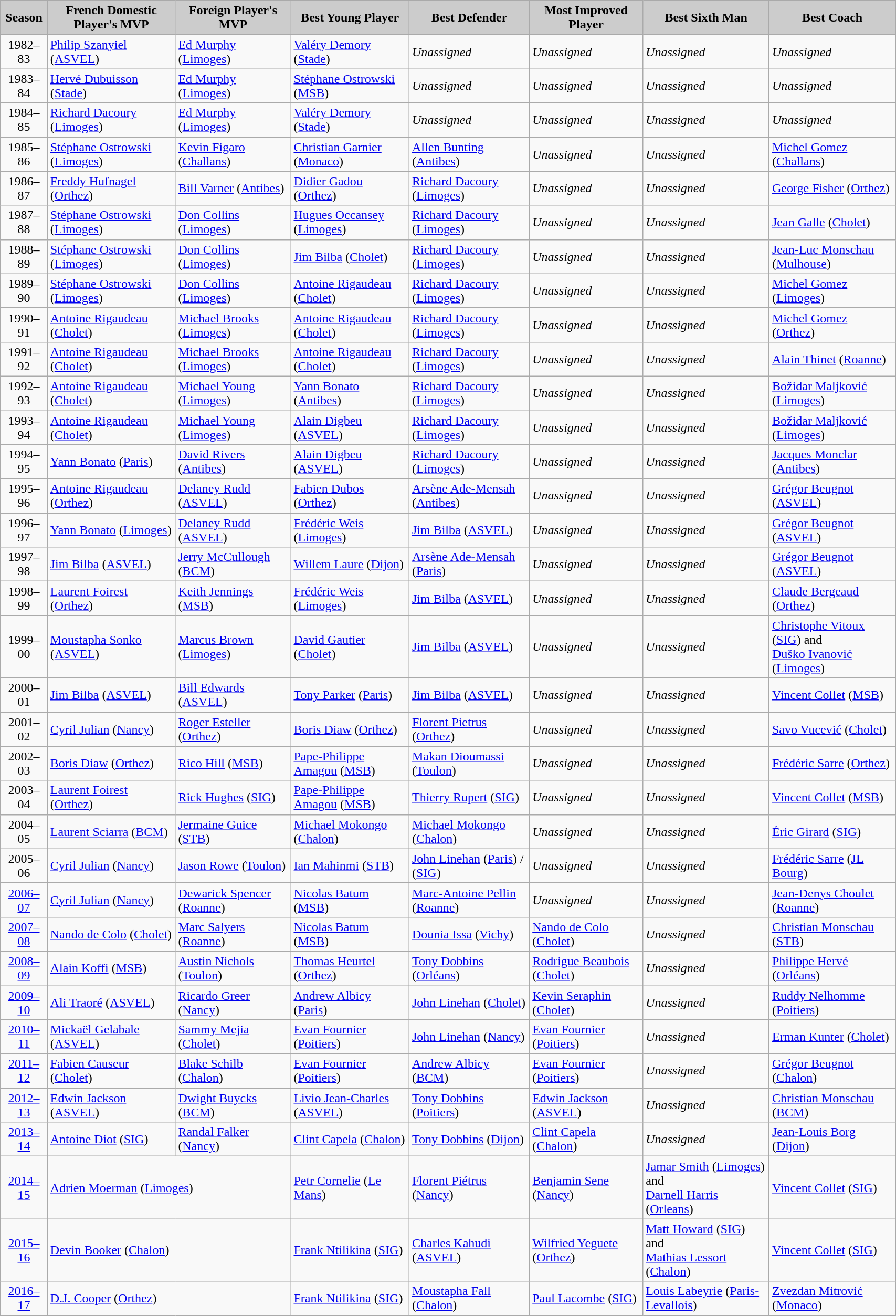<table class="wikitable alternance centre" style="width:90%;text-align:center">
<tr>
<th scope="col" style="background:#CCCCCC">Season</th>
<th scope="col" style="background:#CCCCCC"> French Domestic Player's MVP</th>
<th scope="col" style="background:#CCCCCC">Foreign Player's MVP</th>
<th scope="col" style="background:#CCCCCC">Best Young Player</th>
<th scope="col" style="background:#CCCCCC">Best Defender</th>
<th scope="col" style="background:#CCCCCC">Most Improved Player</th>
<th scope="col" style="background:#CCCCCC">Best Sixth Man</th>
<th scope="col" style="background:#CCCCCC">Best Coach</th>
</tr>
<tr>
<td>1982–83</td>
<td style="text-align:left;"> <a href='#'>Philip Szanyiel</a> (<a href='#'>ASVEL</a>)</td>
<td style="text-align:left;"> <a href='#'>Ed Murphy</a>  (<a href='#'>Limoges</a>)</td>
<td style="text-align:left;"> <a href='#'>Valéry Demory</a> (<a href='#'>Stade</a>)</td>
<td style="text-align:left;"><em>Unassigned</em></td>
<td style="text-align:left;"><em>Unassigned</em></td>
<td style="text-align:left;"><em>Unassigned</em></td>
<td style="text-align:left;"><em>Unassigned</em></td>
</tr>
<tr ---->
<td>1983–84</td>
<td style="text-align:left;"> <a href='#'>Hervé Dubuisson</a> (<a href='#'>Stade</a>)</td>
<td style="text-align:left;"> <a href='#'>Ed Murphy</a>  (<a href='#'>Limoges</a>)</td>
<td style="text-align:left;"> <a href='#'>Stéphane Ostrowski</a> (<a href='#'>MSB</a>)</td>
<td style="text-align:left;"><em>Unassigned</em></td>
<td style="text-align:left;"><em>Unassigned</em></td>
<td style="text-align:left;"><em>Unassigned</em></td>
<td style="text-align:left;"><em>Unassigned</em></td>
</tr>
<tr>
<td>1984–85</td>
<td style="text-align:left;"> <a href='#'>Richard Dacoury</a> (<a href='#'>Limoges</a>)</td>
<td style="text-align:left;"> <a href='#'>Ed Murphy</a> (<a href='#'>Limoges</a>)</td>
<td style="text-align:left;"> <a href='#'>Valéry Demory</a> (<a href='#'>Stade</a>)</td>
<td style="text-align:left;"><em>Unassigned</em></td>
<td style="text-align:left;"><em>Unassigned</em></td>
<td style="text-align:left;"><em>Unassigned</em></td>
<td style="text-align:left;"><em>Unassigned</em></td>
</tr>
<tr ---->
<td>1985–86</td>
<td style="text-align:left;"> <a href='#'>Stéphane Ostrowski</a> (<a href='#'>Limoges</a>)</td>
<td style="text-align:left;"> <a href='#'>Kevin Figaro</a>  (<a href='#'>Challans</a>)</td>
<td style="text-align:left;"> <a href='#'>Christian Garnier</a> (<a href='#'>Monaco</a>)</td>
<td style="text-align:left;"> <a href='#'>Allen Bunting</a> (<a href='#'>Antibes</a>)</td>
<td style="text-align:left;"><em>Unassigned</em></td>
<td style="text-align:left;"><em>Unassigned</em></td>
<td style="text-align:left;"> <a href='#'>Michel Gomez</a> (<a href='#'>Challans</a>)</td>
</tr>
<tr>
<td>1986–87</td>
<td style="text-align:left;"> <a href='#'>Freddy Hufnagel</a> (<a href='#'>Orthez</a>)</td>
<td style="text-align:left;"> <a href='#'>Bill Varner</a> (<a href='#'>Antibes</a>)</td>
<td style="text-align:left;"> <a href='#'>Didier Gadou</a> (<a href='#'>Orthez</a>)</td>
<td style="text-align:left;"> <a href='#'>Richard Dacoury</a> (<a href='#'>Limoges</a>)</td>
<td style="text-align:left;"><em>Unassigned</em></td>
<td style="text-align:left;"><em>Unassigned</em></td>
<td style="text-align:left;"> <a href='#'>George Fisher</a> (<a href='#'>Orthez</a>)</td>
</tr>
<tr ---->
<td>1987–88</td>
<td style="text-align:left;"> <a href='#'>Stéphane Ostrowski</a> (<a href='#'>Limoges</a>)</td>
<td style="text-align:left;"> <a href='#'>Don Collins</a> (<a href='#'>Limoges</a>)</td>
<td style="text-align:left;"> <a href='#'>Hugues Occansey</a> (<a href='#'>Limoges</a>)</td>
<td style="text-align:left;"> <a href='#'>Richard Dacoury</a> (<a href='#'>Limoges</a>)</td>
<td style="text-align:left;"><em>Unassigned</em></td>
<td style="text-align:left;"><em>Unassigned</em></td>
<td style="text-align:left;"> <a href='#'>Jean Galle</a> (<a href='#'>Cholet</a>)</td>
</tr>
<tr>
<td>1988–89</td>
<td style="text-align:left;"> <a href='#'>Stéphane Ostrowski</a> (<a href='#'>Limoges</a>)</td>
<td style="text-align:left;"> <a href='#'>Don Collins</a> (<a href='#'>Limoges</a>)</td>
<td style="text-align:left;"> <a href='#'>Jim Bilba</a> (<a href='#'>Cholet</a>)</td>
<td style="text-align:left;"> <a href='#'>Richard Dacoury</a> (<a href='#'>Limoges</a>)</td>
<td style="text-align:left;"><em>Unassigned</em></td>
<td style="text-align:left;"><em>Unassigned</em></td>
<td style="text-align:left;"> <a href='#'>Jean-Luc Monschau</a> (<a href='#'>Mulhouse</a>)</td>
</tr>
<tr ---->
<td>1989–90</td>
<td style="text-align:left;"> <a href='#'>Stéphane Ostrowski</a> (<a href='#'>Limoges</a>)</td>
<td style="text-align:left;"> <a href='#'>Don Collins</a> (<a href='#'>Limoges</a>)</td>
<td style="text-align:left;"> <a href='#'>Antoine Rigaudeau</a> (<a href='#'>Cholet</a>)</td>
<td style="text-align:left;"> <a href='#'>Richard Dacoury</a> (<a href='#'>Limoges</a>)</td>
<td style="text-align:left;"><em>Unassigned</em></td>
<td style="text-align:left;"><em>Unassigned</em></td>
<td style="text-align:left;"> <a href='#'>Michel Gomez</a> (<a href='#'>Limoges</a>)</td>
</tr>
<tr>
<td>1990–91</td>
<td style="text-align:left;"> <a href='#'>Antoine Rigaudeau</a> (<a href='#'>Cholet</a>)</td>
<td style="text-align:left;"> <a href='#'>Michael Brooks</a> (<a href='#'>Limoges</a>)</td>
<td style="text-align:left;"> <a href='#'>Antoine Rigaudeau</a> (<a href='#'>Cholet</a>)</td>
<td style="text-align:left;"> <a href='#'>Richard Dacoury</a> (<a href='#'>Limoges</a>)</td>
<td style="text-align:left;"><em>Unassigned</em></td>
<td style="text-align:left;"><em>Unassigned</em></td>
<td style="text-align:left;"> <a href='#'>Michel Gomez</a> (<a href='#'>Orthez</a>)</td>
</tr>
<tr ---->
<td>1991–92</td>
<td style="text-align:left;"> <a href='#'>Antoine Rigaudeau</a> (<a href='#'>Cholet</a>)</td>
<td style="text-align:left;"> <a href='#'>Michael Brooks</a> (<a href='#'>Limoges</a>)</td>
<td style="text-align:left;"> <a href='#'>Antoine Rigaudeau</a> (<a href='#'>Cholet</a>)</td>
<td style="text-align:left;"> <a href='#'>Richard Dacoury</a> (<a href='#'>Limoges</a>)</td>
<td style="text-align:left;"><em>Unassigned</em></td>
<td style="text-align:left;"><em>Unassigned</em></td>
<td style="text-align:left;"> <a href='#'>Alain Thinet</a> (<a href='#'>Roanne</a>)</td>
</tr>
<tr>
<td>1992–93</td>
<td style="text-align:left;"> <a href='#'>Antoine Rigaudeau</a> (<a href='#'>Cholet</a>)</td>
<td style="text-align:left;"> <a href='#'>Michael Young</a> (<a href='#'>Limoges</a>)</td>
<td style="text-align:left;"> <a href='#'>Yann Bonato</a> (<a href='#'>Antibes</a>)</td>
<td style="text-align:left;"> <a href='#'>Richard Dacoury</a> (<a href='#'>Limoges</a>)</td>
<td style="text-align:left;"><em>Unassigned</em></td>
<td style="text-align:left;"><em>Unassigned</em></td>
<td style="text-align:left;"> <a href='#'>Božidar Maljković</a>  (<a href='#'>Limoges</a>)</td>
</tr>
<tr ---->
<td>1993–94</td>
<td style="text-align:left;"> <a href='#'>Antoine Rigaudeau</a> (<a href='#'>Cholet</a>)</td>
<td style="text-align:left;"> <a href='#'>Michael Young</a> (<a href='#'>Limoges</a>)</td>
<td style="text-align:left;"> <a href='#'>Alain Digbeu</a> (<a href='#'>ASVEL</a>)</td>
<td style="text-align:left;"> <a href='#'>Richard Dacoury</a> (<a href='#'>Limoges</a>)</td>
<td style="text-align:left;"><em>Unassigned</em></td>
<td style="text-align:left;"><em>Unassigned</em></td>
<td style="text-align:left;"> <a href='#'>Božidar Maljković</a> (<a href='#'>Limoges</a>)</td>
</tr>
<tr>
<td>1994–95</td>
<td style="text-align:left;"> <a href='#'>Yann Bonato</a> (<a href='#'>Paris</a>)</td>
<td style="text-align:left;"> <a href='#'>David Rivers</a> (<a href='#'>Antibes</a>)</td>
<td style="text-align:left;"> <a href='#'>Alain Digbeu</a> (<a href='#'>ASVEL</a>)</td>
<td style="text-align:left;"> <a href='#'>Richard Dacoury</a> (<a href='#'>Limoges</a>)</td>
<td style="text-align:left;"><em>Unassigned</em></td>
<td style="text-align:left;"><em>Unassigned</em></td>
<td style="text-align:left;"> <a href='#'>Jacques Monclar</a> (<a href='#'>Antibes</a>)</td>
</tr>
<tr ---->
<td>1995–96</td>
<td style="text-align:left;"> <a href='#'>Antoine Rigaudeau</a> (<a href='#'>Orthez</a>)</td>
<td style="text-align:left;"> <a href='#'>Delaney Rudd</a> (<a href='#'>ASVEL</a>)</td>
<td style="text-align:left;"> <a href='#'>Fabien Dubos</a> (<a href='#'>Orthez</a>)</td>
<td style="text-align:left;"> <a href='#'>Arsène Ade-Mensah</a> (<a href='#'>Antibes</a>)</td>
<td style="text-align:left;"><em>Unassigned</em></td>
<td style="text-align:left;"><em>Unassigned</em></td>
<td style="text-align:left;"> <a href='#'>Grégor Beugnot</a> (<a href='#'>ASVEL</a>)</td>
</tr>
<tr>
<td>1996–97</td>
<td style="text-align:left;"> <a href='#'>Yann Bonato</a> (<a href='#'>Limoges</a>)</td>
<td style="text-align:left;"> <a href='#'>Delaney Rudd</a> (<a href='#'>ASVEL</a>)</td>
<td style="text-align:left;"> <a href='#'>Frédéric Weis</a> (<a href='#'>Limoges</a>)</td>
<td style="text-align:left;"> <a href='#'>Jim Bilba</a> (<a href='#'>ASVEL</a>)</td>
<td style="text-align:left;"><em>Unassigned</em></td>
<td style="text-align:left;"><em>Unassigned</em></td>
<td style="text-align:left;"> <a href='#'>Grégor Beugnot</a> (<a href='#'>ASVEL</a>)</td>
</tr>
<tr ---->
<td>1997–98</td>
<td style="text-align:left;"> <a href='#'>Jim Bilba</a> (<a href='#'>ASVEL</a>)</td>
<td style="text-align:left;"> <a href='#'>Jerry McCullough</a> (<a href='#'>BCM</a>)</td>
<td style="text-align:left;"> <a href='#'>Willem Laure</a> (<a href='#'>Dijon</a>)</td>
<td style="text-align:left;"> <a href='#'>Arsène Ade-Mensah</a> (<a href='#'>Paris</a>)</td>
<td style="text-align:left;"><em>Unassigned</em></td>
<td style="text-align:left;"><em>Unassigned</em></td>
<td style="text-align:left;"> <a href='#'>Grégor Beugnot</a> (<a href='#'>ASVEL</a>)</td>
</tr>
<tr>
<td>1998–99</td>
<td style="text-align:left;"> <a href='#'>Laurent Foirest</a> (<a href='#'>Orthez</a>)</td>
<td style="text-align:left;"> <a href='#'>Keith Jennings</a> (<a href='#'>MSB</a>)</td>
<td style="text-align:left;"> <a href='#'>Frédéric Weis</a> (<a href='#'>Limoges</a>)</td>
<td style="text-align:left;"> <a href='#'>Jim Bilba</a> (<a href='#'>ASVEL</a>)</td>
<td style="text-align:left;"><em>Unassigned</em></td>
<td style="text-align:left;"><em>Unassigned</em></td>
<td style="text-align:left;"> <a href='#'>Claude Bergeaud</a> (<a href='#'>Orthez</a>)</td>
</tr>
<tr ---->
<td>1999–00</td>
<td style="text-align:left;"> <a href='#'>Moustapha Sonko</a> (<a href='#'>ASVEL</a>)</td>
<td style="text-align:left;"> <a href='#'>Marcus Brown</a> (<a href='#'>Limoges</a>)</td>
<td style="text-align:left;"> <a href='#'>David Gautier</a> (<a href='#'>Cholet</a>)</td>
<td style="text-align:left;"> <a href='#'>Jim Bilba</a> (<a href='#'>ASVEL</a>)</td>
<td style="text-align:left;"><em>Unassigned</em></td>
<td style="text-align:left;"><em>Unassigned</em></td>
<td style="text-align:left;"> <a href='#'>Christophe Vitoux</a> (<a href='#'>SIG</a>) and <br> <a href='#'>Duško Ivanović</a> (<a href='#'>Limoges</a>)</td>
</tr>
<tr>
<td>2000–01</td>
<td style="text-align:left;"> <a href='#'>Jim Bilba</a> (<a href='#'>ASVEL</a>)</td>
<td style="text-align:left;"> <a href='#'>Bill Edwards</a> (<a href='#'>ASVEL</a>)</td>
<td style="text-align:left;"> <a href='#'>Tony Parker</a> (<a href='#'>Paris</a>)</td>
<td style="text-align:left;"> <a href='#'>Jim Bilba</a> (<a href='#'>ASVEL</a>)</td>
<td style="text-align:left;"><em>Unassigned</em></td>
<td style="text-align:left;"><em>Unassigned</em></td>
<td style="text-align:left;"> <a href='#'>Vincent Collet</a> (<a href='#'>MSB</a>)</td>
</tr>
<tr ---->
<td>2001–02</td>
<td style="text-align:left;"> <a href='#'>Cyril Julian</a> (<a href='#'>Nancy</a>)</td>
<td style="text-align:left;"> <a href='#'>Roger Esteller</a> (<a href='#'>Orthez</a>)</td>
<td style="text-align:left;"> <a href='#'>Boris Diaw</a> (<a href='#'>Orthez</a>)</td>
<td style="text-align:left;"> <a href='#'>Florent Pietrus</a>  (<a href='#'>Orthez</a>)</td>
<td style="text-align:left;"><em>Unassigned</em></td>
<td style="text-align:left;"><em>Unassigned</em></td>
<td style="text-align:left;"> <a href='#'>Savo Vucević</a> (<a href='#'>Cholet</a>)</td>
</tr>
<tr>
<td>2002–03</td>
<td style="text-align:left;"> <a href='#'>Boris Diaw</a> (<a href='#'>Orthez</a>)</td>
<td style="text-align:left;"> <a href='#'>Rico Hill</a> (<a href='#'>MSB</a>)</td>
<td style="text-align:left;"> <a href='#'>Pape-Philippe Amagou</a> (<a href='#'>MSB</a>)</td>
<td style="text-align:left;"> <a href='#'>Makan Dioumassi</a> (<a href='#'>Toulon</a>)</td>
<td style="text-align:left;"><em>Unassigned</em></td>
<td style="text-align:left;"><em>Unassigned</em></td>
<td style="text-align:left;"> <a href='#'>Frédéric Sarre</a> (<a href='#'>Orthez</a>)</td>
</tr>
<tr ---->
<td>2003–04</td>
<td style="text-align:left;"> <a href='#'>Laurent Foirest</a> (<a href='#'>Orthez</a>)</td>
<td style="text-align:left;"> <a href='#'>Rick Hughes</a> (<a href='#'>SIG</a>)</td>
<td style="text-align:left;"> <a href='#'>Pape-Philippe Amagou</a> (<a href='#'>MSB</a>)</td>
<td style="text-align:left;"> <a href='#'>Thierry Rupert</a> (<a href='#'>SIG</a>)</td>
<td style="text-align:left;"><em>Unassigned</em></td>
<td style="text-align:left;"><em>Unassigned</em></td>
<td style="text-align:left;"> <a href='#'>Vincent Collet</a> (<a href='#'>MSB</a>)</td>
</tr>
<tr>
<td>2004–05</td>
<td style="text-align:left;"> <a href='#'>Laurent Sciarra</a> (<a href='#'>BCM</a>)</td>
<td style="text-align:left;"> <a href='#'>Jermaine Guice</a> (<a href='#'>STB</a>)</td>
<td style="text-align:left;"> <a href='#'>Michael Mokongo</a> (<a href='#'>Chalon</a>)</td>
<td style="text-align:left;"> <a href='#'>Michael Mokongo</a> (<a href='#'>Chalon</a>)</td>
<td style="text-align:left;"><em>Unassigned</em></td>
<td style="text-align:left;"><em>Unassigned</em></td>
<td style="text-align:left;"> <a href='#'>Éric Girard</a> (<a href='#'>SIG</a>)</td>
</tr>
<tr ---->
<td>2005–06</td>
<td style="text-align:left;"> <a href='#'>Cyril Julian</a> (<a href='#'>Nancy</a>)</td>
<td style="text-align:left;"> <a href='#'>Jason Rowe</a> (<a href='#'>Toulon</a>)</td>
<td style="text-align:left;"> <a href='#'>Ian Mahinmi</a> (<a href='#'>STB</a>)</td>
<td style="text-align:left;"> <a href='#'>John Linehan</a> (<a href='#'>Paris</a>) / (<a href='#'>SIG</a>)</td>
<td style="text-align:left;"><em>Unassigned</em></td>
<td style="text-align:left;"><em>Unassigned</em></td>
<td style="text-align:left;"> <a href='#'>Frédéric Sarre</a> (<a href='#'>JL Bourg</a>)</td>
</tr>
<tr>
<td><a href='#'>2006–07</a></td>
<td style="text-align:left;"> <a href='#'>Cyril Julian</a> (<a href='#'>Nancy</a>)</td>
<td style="text-align:left;"> <a href='#'>Dewarick Spencer</a> (<a href='#'>Roanne</a>)</td>
<td style="text-align:left;"> <a href='#'>Nicolas Batum</a> (<a href='#'>MSB</a>)</td>
<td style="text-align:left;"> <a href='#'>Marc-Antoine Pellin</a> (<a href='#'>Roanne</a>)</td>
<td style="text-align:left;"><em>Unassigned</em></td>
<td style="text-align:left;"><em>Unassigned</em></td>
<td style="text-align:left;"> <a href='#'>Jean-Denys Choulet</a> (<a href='#'>Roanne</a>)</td>
</tr>
<tr ---->
<td><a href='#'>2007–08</a></td>
<td style="text-align:left;"> <a href='#'>Nando de Colo</a> (<a href='#'>Cholet</a>)</td>
<td style="text-align:left;"> <a href='#'>Marc Salyers</a> (<a href='#'>Roanne</a>)</td>
<td style="text-align:left;"> <a href='#'>Nicolas Batum</a> (<a href='#'>MSB</a>)</td>
<td style="text-align:left;"> <a href='#'>Dounia Issa</a> (<a href='#'>Vichy</a>)</td>
<td style="text-align:left;"> <a href='#'>Nando de Colo</a> (<a href='#'>Cholet</a>)</td>
<td style="text-align:left;"><em>Unassigned</em></td>
<td style="text-align:left;"> <a href='#'>Christian Monschau</a> (<a href='#'>STB</a>)</td>
</tr>
<tr>
<td><a href='#'>2008–09</a></td>
<td style="text-align:left;"> <a href='#'>Alain Koffi</a> (<a href='#'>MSB</a>)</td>
<td style="text-align:left;"> <a href='#'>Austin Nichols</a> (<a href='#'>Toulon</a>)</td>
<td style="text-align:left;"> <a href='#'>Thomas Heurtel</a> (<a href='#'>Orthez</a>)</td>
<td style="text-align:left;"> <a href='#'>Tony Dobbins</a> (<a href='#'>Orléans</a>)</td>
<td style="text-align:left;"> <a href='#'>Rodrigue Beaubois</a> (<a href='#'>Cholet</a>)</td>
<td style="text-align:left;"><em>Unassigned</em></td>
<td style="text-align:left;"> <a href='#'>Philippe Hervé</a> (<a href='#'>Orléans</a>)</td>
</tr>
<tr ---->
<td><a href='#'>2009–10</a></td>
<td style="text-align:left;"> <a href='#'>Ali Traoré</a> (<a href='#'>ASVEL</a>)</td>
<td style="text-align:left;"> <a href='#'>Ricardo Greer</a> (<a href='#'>Nancy</a>)</td>
<td style="text-align:left;"> <a href='#'>Andrew Albicy</a> (<a href='#'>Paris</a>)</td>
<td style="text-align:left;"> <a href='#'>John Linehan</a> (<a href='#'>Cholet</a>)</td>
<td style="text-align:left;"> <a href='#'>Kevin Seraphin</a> (<a href='#'>Cholet</a>)</td>
<td style="text-align:left;"><em>Unassigned</em></td>
<td style="text-align:left;"> <a href='#'>Ruddy Nelhomme</a> (<a href='#'>Poitiers</a>)</td>
</tr>
<tr ---->
<td><a href='#'>2010–11</a></td>
<td style="text-align:left;"> <a href='#'>Mickaël Gelabale</a> (<a href='#'>ASVEL</a>)</td>
<td style="text-align:left;"> <a href='#'>Sammy Mejia</a> (<a href='#'>Cholet</a>)</td>
<td style="text-align:left;"> <a href='#'>Evan Fournier</a> (<a href='#'>Poitiers</a>)</td>
<td style="text-align:left;"> <a href='#'>John Linehan</a> (<a href='#'>Nancy</a>)</td>
<td style="text-align:left;"> <a href='#'>Evan Fournier</a> (<a href='#'>Poitiers</a>)</td>
<td style="text-align:left;"><em>Unassigned</em></td>
<td style="text-align:left;"> <a href='#'>Erman Kunter</a> (<a href='#'>Cholet</a>)</td>
</tr>
<tr ---->
<td><a href='#'>2011–12</a></td>
<td style="text-align:left;"> <a href='#'>Fabien Causeur</a> (<a href='#'>Cholet</a>)</td>
<td style="text-align:left;"> <a href='#'>Blake Schilb</a> (<a href='#'>Chalon</a>)</td>
<td style="text-align:left;"> <a href='#'>Evan Fournier</a> (<a href='#'>Poitiers</a>)</td>
<td style="text-align:left;"> <a href='#'>Andrew Albicy</a> (<a href='#'>BCM</a>)</td>
<td style="text-align:left;"> <a href='#'>Evan Fournier</a> (<a href='#'>Poitiers</a>)</td>
<td style="text-align:left;"><em>Unassigned</em></td>
<td style="text-align:left;"> <a href='#'>Grégor Beugnot</a> (<a href='#'>Chalon</a>)</td>
</tr>
<tr ---->
<td><a href='#'>2012–13</a></td>
<td style="text-align:left;"> <a href='#'>Edwin Jackson</a> (<a href='#'>ASVEL</a>)</td>
<td style="text-align:left;"> <a href='#'>Dwight Buycks</a> (<a href='#'>BCM</a>)</td>
<td style="text-align:left;"> <a href='#'>Livio Jean-Charles</a> (<a href='#'>ASVEL</a>)</td>
<td style="text-align:left;"> <a href='#'>Tony Dobbins</a> (<a href='#'>Poitiers</a>)</td>
<td style="text-align:left;"> <a href='#'>Edwin Jackson</a> (<a href='#'>ASVEL</a>)</td>
<td style="text-align:left;"><em>Unassigned</em></td>
<td style="text-align:left;"> <a href='#'>Christian Monschau</a> (<a href='#'>BCM</a>)</td>
</tr>
<tr ---->
<td><a href='#'>2013–14</a></td>
<td style="text-align:left;"> <a href='#'>Antoine Diot</a> (<a href='#'>SIG</a>)</td>
<td style="text-align:left;"> <a href='#'>Randal Falker</a> (<a href='#'>Nancy</a>)</td>
<td style="text-align:left;"> <a href='#'>Clint Capela</a> (<a href='#'>Chalon</a>)</td>
<td style="text-align:left;"> <a href='#'>Tony Dobbins</a> (<a href='#'>Dijon</a>)</td>
<td style="text-align:left;"> <a href='#'>Clint Capela</a> (<a href='#'>Chalon</a>)</td>
<td style="text-align:left;"><em>Unassigned</em></td>
<td style="text-align:left;"> <a href='#'>Jean-Louis Borg</a> (<a href='#'>Dijon</a>)</td>
</tr>
<tr ---->
<td><a href='#'>2014–15</a></td>
<td style="text-align:left;" colspan=2> <a href='#'>Adrien Moerman</a> (<a href='#'>Limoges</a>)</td>
<td style="text-align:left;"> <a href='#'>Petr Cornelie</a> (<a href='#'>Le Mans</a>)</td>
<td style="text-align:left;"> <a href='#'>Florent Piétrus</a> (<a href='#'>Nancy</a>)</td>
<td style="text-align:left;"> <a href='#'>Benjamin Sene</a> (<a href='#'>Nancy</a>)</td>
<td style="text-align:left;"> <a href='#'>Jamar Smith</a> (<a href='#'>Limoges</a>) and <br> <a href='#'>Darnell Harris</a> (<a href='#'>Orleans</a>)</td>
<td style="text-align:left;"> <a href='#'>Vincent Collet</a> (<a href='#'>SIG</a>)</td>
</tr>
<tr ---->
<td><a href='#'>2015–16</a></td>
<td style="text-align:left;" colspan=2> <a href='#'>Devin Booker</a> (<a href='#'>Chalon</a>)</td>
<td style="text-align:left;"> <a href='#'>Frank Ntilikina</a> (<a href='#'>SIG</a>)</td>
<td style="text-align:left;"> <a href='#'>Charles Kahudi</a> (<a href='#'>ASVEL</a>)</td>
<td style="text-align:left;"> <a href='#'>Wilfried Yeguete</a> (<a href='#'>Orthez</a>)</td>
<td style="text-align:left;"> <a href='#'>Matt Howard</a> (<a href='#'>SIG</a>) and <br> <a href='#'>Mathias Lessort</a> (<a href='#'>Chalon</a>)</td>
<td style="text-align:left;"> <a href='#'>Vincent Collet</a> (<a href='#'>SIG</a>)</td>
</tr>
<tr ---->
<td><a href='#'>2016–17</a></td>
<td style="text-align:left;" colspan=2> <a href='#'>D.J. Cooper</a> (<a href='#'>Orthez</a>)</td>
<td style="text-align:left;"> <a href='#'>Frank Ntilikina</a> (<a href='#'>SIG</a>)</td>
<td style="text-align:left;"> <a href='#'>Moustapha Fall</a> (<a href='#'>Chalon</a>)</td>
<td style="text-align:left;"> <a href='#'>Paul Lacombe</a> (<a href='#'>SIG</a>)</td>
<td style="text-align:left;"> <a href='#'>Louis Labeyrie</a> (<a href='#'>Paris-Levallois</a>)</td>
<td style="text-align:left;"> <a href='#'>Zvezdan Mitrović</a> (<a href='#'>Monaco</a>)</td>
</tr>
</table>
